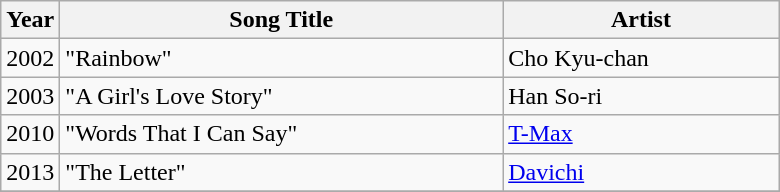<table class="wikitable" style="width:520px">
<tr>
<th width=10>Year</th>
<th>Song Title</th>
<th>Artist</th>
</tr>
<tr>
<td>2002</td>
<td>"Rainbow"</td>
<td>Cho Kyu-chan</td>
</tr>
<tr>
<td>2003</td>
<td>"A Girl's Love Story"</td>
<td>Han So-ri</td>
</tr>
<tr>
<td>2010</td>
<td>"Words That I Can Say"</td>
<td><a href='#'>T-Max</a></td>
</tr>
<tr>
<td>2013</td>
<td>"The Letter"</td>
<td><a href='#'>Davichi</a></td>
</tr>
<tr>
</tr>
</table>
